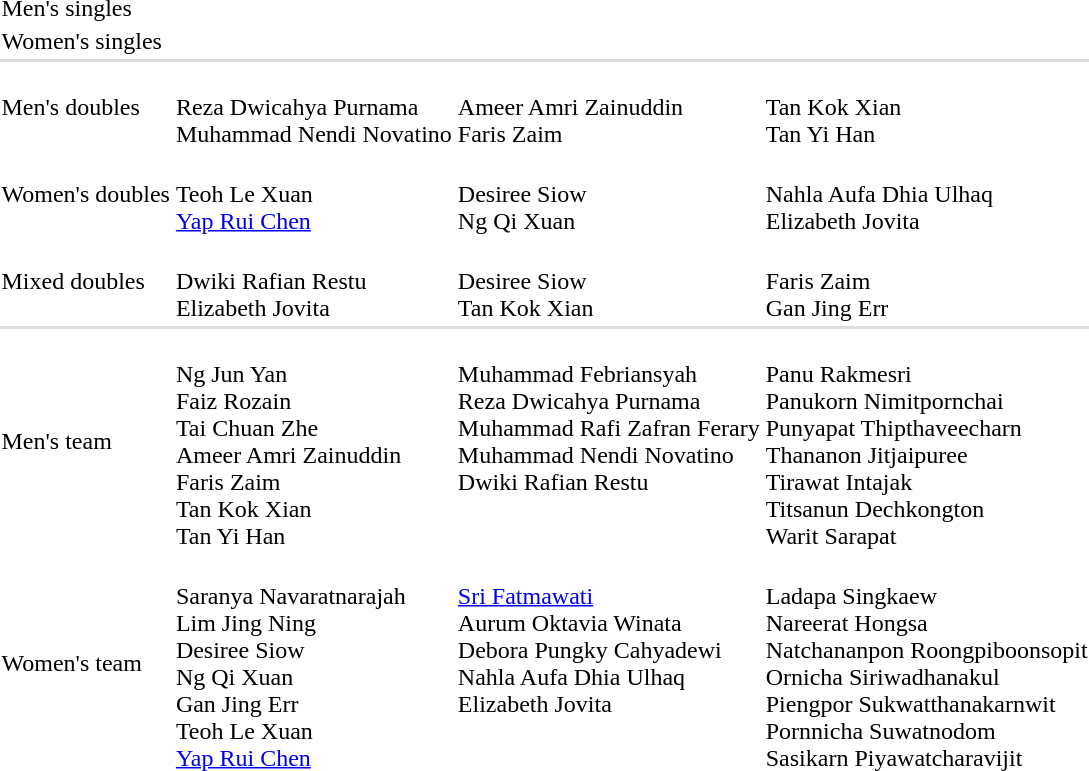<table>
<tr>
<td>Men's singles</td>
<td></td>
<td></td>
<td></td>
</tr>
<tr>
<td>Women's singles</td>
<td></td>
<td></td>
<td></td>
</tr>
<tr bgcolor=#dddddd>
<td colspan=4></td>
</tr>
<tr>
<td>Men's doubles</td>
<td nowrap><br>Reza Dwicahya Purnama<br>Muhammad Nendi Novatino</td>
<td><br>Ameer Amri Zainuddin<br>Faris Zaim</td>
<td><br>Tan Kok Xian<br>Tan Yi Han</td>
</tr>
<tr>
<td>Women's doubles</td>
<td><br>Teoh Le Xuan<br><a href='#'>Yap Rui Chen</a></td>
<td><br>Desiree Siow<br>Ng Qi Xuan</td>
<td><br>Nahla Aufa Dhia Ulhaq<br>Elizabeth Jovita</td>
</tr>
<tr>
<td>Mixed doubles</td>
<td><br>Dwiki Rafian Restu<br>Elizabeth Jovita</td>
<td><br>Desiree Siow<br>Tan Kok Xian</td>
<td><br>Faris Zaim<br>Gan Jing Err</td>
</tr>
<tr bgcolor=#dddddd>
<td colspan=4></td>
</tr>
<tr>
<td>Men's team</td>
<td valign=top><br>Ng Jun Yan<br>Faiz Rozain<br>Tai Chuan Zhe<br>Ameer Amri Zainuddin<br>Faris Zaim<br>Tan Kok Xian<br>Tan Yi Han</td>
<td valign=top nowrap><br>Muhammad Febriansyah<br>Reza Dwicahya Purnama<br>Muhammad Rafi Zafran Ferary<br>Muhammad Nendi Novatino<br>Dwiki Rafian Restu</td>
<td valign=top><br>Panu Rakmesri<br>Panukorn Nimitpornchai<br>Punyapat Thipthaveecharn<br>Thananon Jitjaipuree<br>Tirawat Intajak<br>Titsanun Dechkongton<br>Warit Sarapat</td>
</tr>
<tr>
<td>Women's team</td>
<td valign=top><br>Saranya Navaratnarajah<br>Lim Jing Ning<br>Desiree Siow<br>Ng Qi Xuan<br>Gan Jing Err<br>Teoh Le Xuan<br><a href='#'>Yap Rui Chen</a></td>
<td valign=top><br><a href='#'>Sri Fatmawati</a><br>Aurum Oktavia Winata<br>Debora Pungky Cahyadewi<br>Nahla Aufa Dhia Ulhaq<br>Elizabeth Jovita</td>
<td valign=top nowrap><br>Ladapa Singkaew<br>Nareerat Hongsa<br>Natchananpon Roongpiboonsopit<br>Ornicha Siriwadhanakul<br>Piengpor Sukwatthanakarnwit<br>Pornnicha Suwatnodom<br>Sasikarn Piyawatcharavijit</td>
</tr>
</table>
